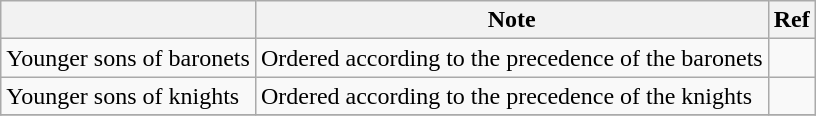<table class="wikitable">
<tr>
<th></th>
<th>Note</th>
<th>Ref</th>
</tr>
<tr>
<td>Younger sons of baronets</td>
<td>Ordered according to the precedence of the baronets</td>
<td></td>
</tr>
<tr>
<td>Younger sons of knights</td>
<td>Ordered according to the precedence of the knights</td>
<td></td>
</tr>
<tr>
</tr>
</table>
